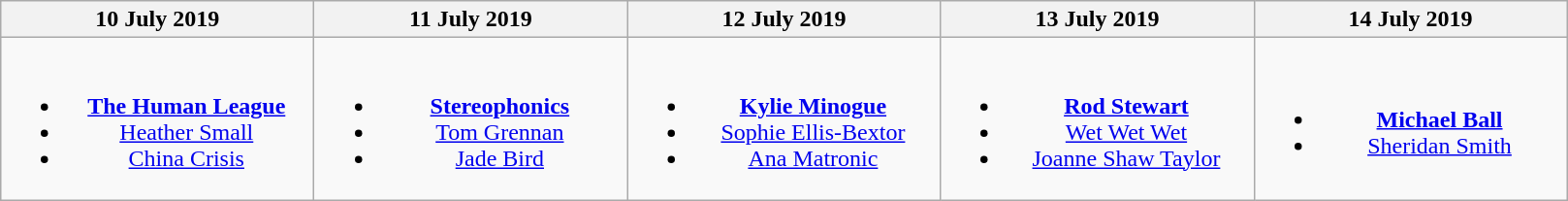<table class="wikitable" style="text-align:center;">
<tr>
<th scope="col" style="width:13em;">10 July 2019</th>
<th scope="col" style="width:13em;">11 July 2019</th>
<th scope="col" style="width:13em;">12 July 2019</th>
<th scope="col" style="width:13em;">13 July 2019</th>
<th scope="col" style="width:13em;">14 July 2019</th>
</tr>
<tr>
<td><br><ul><li><strong><a href='#'>The Human League</a></strong></li><li><a href='#'>Heather Small</a></li><li><a href='#'>China Crisis</a></li></ul></td>
<td><br><ul><li><strong><a href='#'>Stereophonics</a></strong></li><li><a href='#'>Tom Grennan</a></li><li><a href='#'>Jade Bird</a></li></ul></td>
<td><br><ul><li><strong><a href='#'>Kylie Minogue</a></strong></li><li><a href='#'>Sophie Ellis-Bextor</a></li><li><a href='#'>Ana Matronic</a></li></ul></td>
<td><br><ul><li><strong><a href='#'>Rod Stewart</a></strong></li><li><a href='#'>Wet Wet Wet</a></li><li><a href='#'>Joanne Shaw Taylor</a></li></ul></td>
<td><br><ul><li><strong><a href='#'>Michael Ball</a></strong></li><li><a href='#'>Sheridan Smith</a></li></ul></td>
</tr>
</table>
